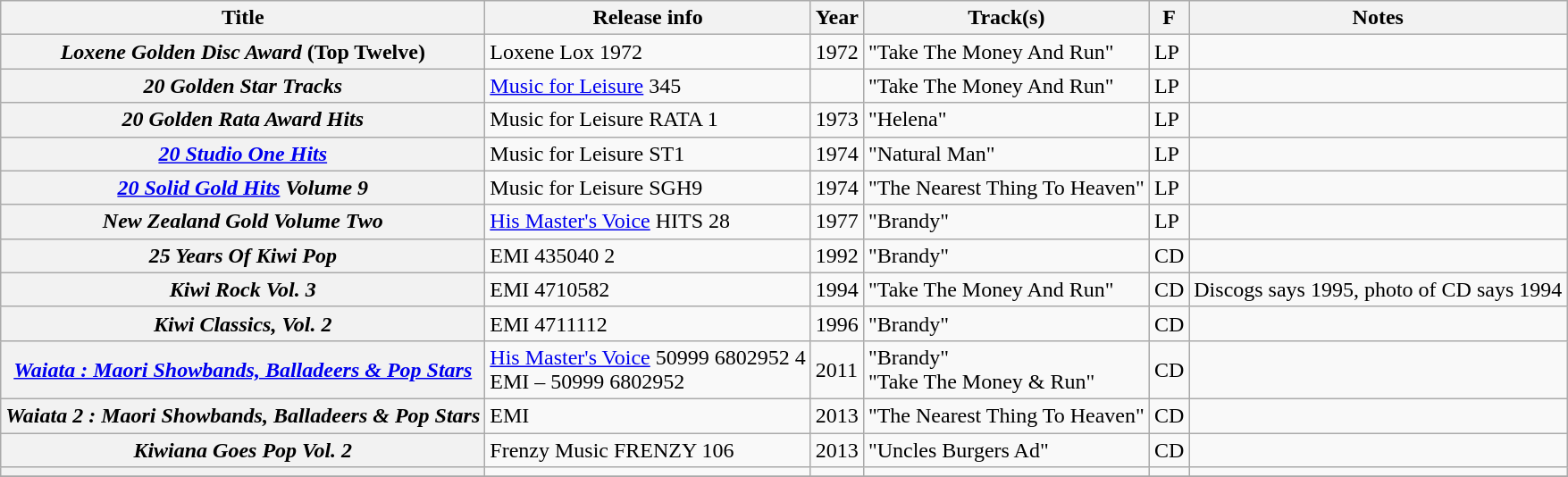<table class="wikitable plainrowheaders sortable">
<tr>
<th scope="col">Title</th>
<th scope="col">Release info</th>
<th scope="col">Year</th>
<th scope="col">Track(s)</th>
<th scope="col">F</th>
<th scope="col" class="unsortable">Notes</th>
</tr>
<tr>
<th scope="row"><em>Loxene Golden Disc Award</em> (Top Twelve)</th>
<td>Loxene Lox 1972</td>
<td>1972</td>
<td>"Take The Money And Run"</td>
<td>LP</td>
<td></td>
</tr>
<tr>
<th scope="row"><em>20 Golden Star Tracks</em></th>
<td><a href='#'>Music for Leisure</a> 345</td>
<td></td>
<td>"Take The Money And Run"</td>
<td>LP</td>
<td></td>
</tr>
<tr>
<th scope="row"><em>20 Golden Rata Award Hits</em></th>
<td>Music for Leisure RATA 1</td>
<td>1973</td>
<td>"Helena"</td>
<td>LP</td>
<td></td>
</tr>
<tr>
<th scope="row"><em><a href='#'>20 Studio One Hits</a></em></th>
<td>Music for Leisure ST1</td>
<td>1974</td>
<td>"Natural Man"</td>
<td>LP</td>
<td></td>
</tr>
<tr>
<th scope="row"><em><a href='#'>20 Solid Gold Hits</a> Volume 9</em></th>
<td>Music for Leisure SGH9</td>
<td>1974</td>
<td>"The Nearest Thing To Heaven"</td>
<td>LP</td>
<td></td>
</tr>
<tr>
<th scope="row"><em>New Zealand Gold Volume Two</em></th>
<td><a href='#'>His Master's Voice</a> HITS 28</td>
<td>1977</td>
<td>"Brandy"</td>
<td>LP</td>
<td></td>
</tr>
<tr>
<th scope="row"><em>25 Years Of Kiwi Pop</em></th>
<td>EMI 435040 2</td>
<td>1992</td>
<td>"Brandy"</td>
<td>CD</td>
<td></td>
</tr>
<tr>
<th scope="row"><em>Kiwi Rock Vol. 3</em></th>
<td>EMI 4710582</td>
<td>1994</td>
<td>"Take The Money And Run"</td>
<td>CD</td>
<td>Discogs says 1995, photo of CD says 1994</td>
</tr>
<tr>
<th scope="row"><em>Kiwi Classics, Vol. 2</em></th>
<td>EMI 4711112</td>
<td>1996</td>
<td>"Brandy"</td>
<td>CD</td>
<td></td>
</tr>
<tr>
<th scope="row"><em><a href='#'>Waiata : Maori Showbands, Balladeers & Pop Stars</a></em></th>
<td><a href='#'>His Master's Voice</a> 50999 6802952 4<br>EMI – 50999 6802952</td>
<td>2011</td>
<td>"Brandy"<br>"Take The Money & Run"</td>
<td>CD</td>
<td></td>
</tr>
<tr>
<th scope="row"><em>Waiata 2 : Maori Showbands, Balladeers & Pop Stars</em></th>
<td>EMI</td>
<td>2013</td>
<td>"The Nearest Thing To Heaven"</td>
<td>CD</td>
<td></td>
</tr>
<tr>
<th scope="row"><em>Kiwiana Goes Pop Vol. 2</em></th>
<td>Frenzy Music FRENZY 106</td>
<td>2013</td>
<td>"Uncles Burgers Ad"</td>
<td>CD</td>
<td></td>
</tr>
<tr>
<th scope="row"></th>
<td></td>
<td></td>
<td></td>
<td></td>
<td></td>
</tr>
<tr>
</tr>
</table>
